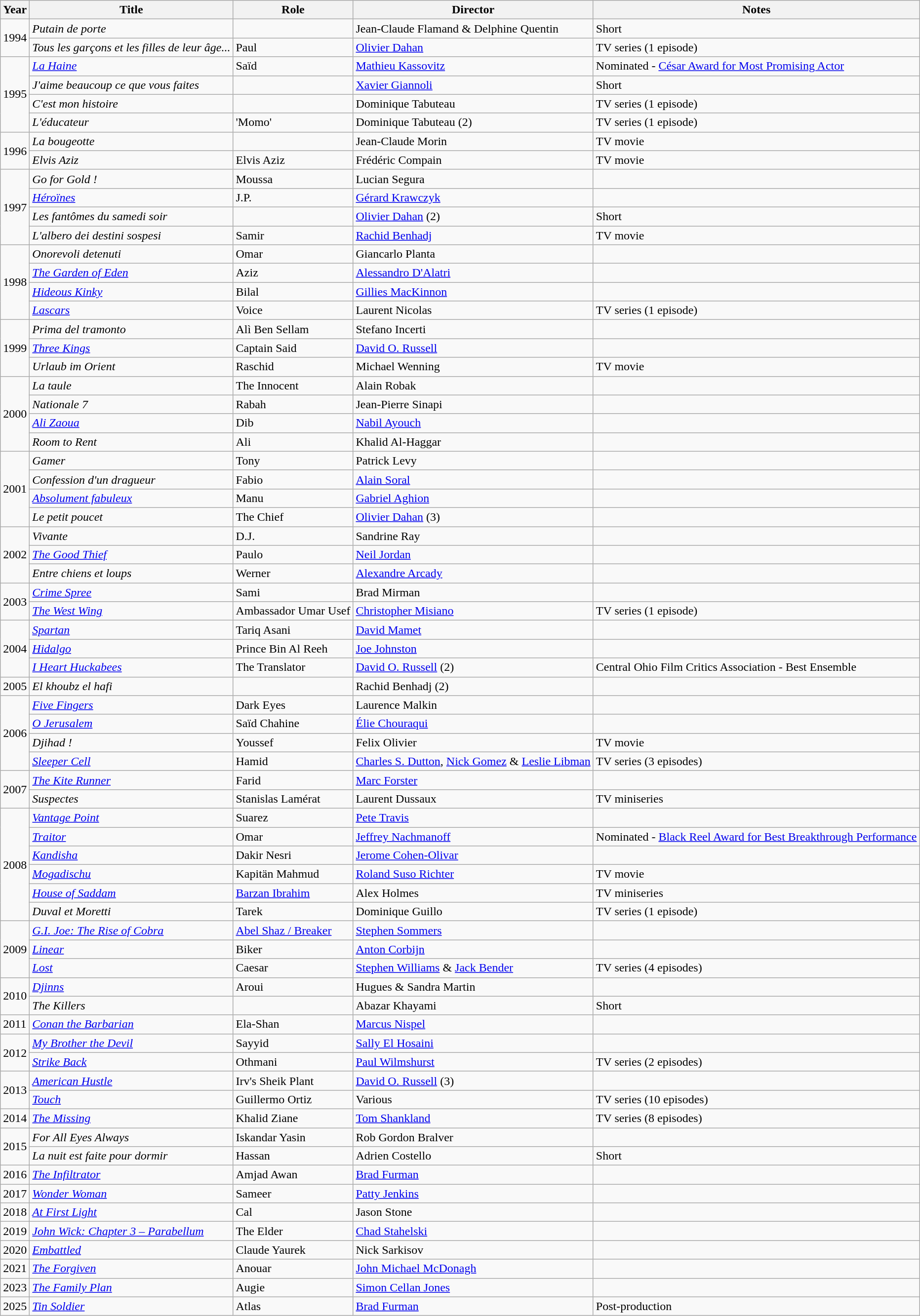<table class="wikitable">
<tr>
<th>Year</th>
<th>Title</th>
<th>Role</th>
<th>Director</th>
<th>Notes</th>
</tr>
<tr>
<td rowspan=2>1994</td>
<td><em>Putain de porte</em></td>
<td></td>
<td>Jean-Claude Flamand & Delphine Quentin</td>
<td>Short</td>
</tr>
<tr>
<td><em>Tous les garçons et les filles de leur âge...</em></td>
<td>Paul</td>
<td><a href='#'>Olivier Dahan</a></td>
<td>TV series (1 episode)</td>
</tr>
<tr>
<td rowspan=4>1995</td>
<td><em><a href='#'>La Haine</a></em></td>
<td>Saïd</td>
<td><a href='#'>Mathieu Kassovitz</a></td>
<td>Nominated - <a href='#'>César Award for Most Promising Actor</a></td>
</tr>
<tr>
<td><em>J'aime beaucoup ce que vous faites</em></td>
<td></td>
<td><a href='#'>Xavier Giannoli</a></td>
<td>Short</td>
</tr>
<tr>
<td><em>C'est mon histoire</em></td>
<td></td>
<td>Dominique Tabuteau</td>
<td>TV series (1 episode)</td>
</tr>
<tr>
<td><em>L'éducateur</em></td>
<td>'Momo'</td>
<td>Dominique Tabuteau (2)</td>
<td>TV series (1 episode)</td>
</tr>
<tr>
<td rowspan=2>1996</td>
<td><em>La bougeotte</em></td>
<td></td>
<td>Jean-Claude Morin</td>
<td>TV movie</td>
</tr>
<tr>
<td><em>Elvis Aziz</em></td>
<td>Elvis Aziz</td>
<td>Frédéric Compain</td>
<td>TV movie</td>
</tr>
<tr>
<td rowspan=4>1997</td>
<td><em>Go for Gold !</em></td>
<td>Moussa</td>
<td>Lucian Segura</td>
<td></td>
</tr>
<tr>
<td><em><a href='#'>Héroïnes</a></em></td>
<td>J.P.</td>
<td><a href='#'>Gérard Krawczyk</a></td>
<td></td>
</tr>
<tr>
<td><em>Les fantômes du samedi soir</em></td>
<td></td>
<td><a href='#'>Olivier Dahan</a> (2)</td>
<td>Short</td>
</tr>
<tr>
<td><em>L'albero dei destini sospesi</em></td>
<td>Samir</td>
<td><a href='#'>Rachid Benhadj</a></td>
<td>TV movie</td>
</tr>
<tr>
<td rowspan=4>1998</td>
<td><em>Onorevoli detenuti</em></td>
<td>Omar</td>
<td>Giancarlo Planta</td>
<td></td>
</tr>
<tr>
<td><em><a href='#'>The Garden of Eden</a></em></td>
<td>Aziz</td>
<td><a href='#'>Alessandro D'Alatri</a></td>
<td></td>
</tr>
<tr>
<td><em><a href='#'>Hideous Kinky</a></em></td>
<td>Bilal</td>
<td><a href='#'>Gillies MacKinnon</a></td>
<td></td>
</tr>
<tr>
<td><em><a href='#'>Lascars</a></em></td>
<td>Voice</td>
<td>Laurent Nicolas</td>
<td>TV series (1 episode)</td>
</tr>
<tr>
<td rowspan=3>1999</td>
<td><em>Prima del tramonto</em></td>
<td>Alì Ben Sellam</td>
<td>Stefano Incerti</td>
<td></td>
</tr>
<tr>
<td><em><a href='#'>Three Kings</a></em></td>
<td>Captain Said</td>
<td><a href='#'>David O. Russell</a></td>
<td></td>
</tr>
<tr>
<td><em>Urlaub im Orient</em></td>
<td>Raschid</td>
<td>Michael Wenning</td>
<td>TV movie</td>
</tr>
<tr>
<td rowspan=4>2000</td>
<td><em>La taule</em></td>
<td>The Innocent</td>
<td>Alain Robak</td>
<td></td>
</tr>
<tr>
<td><em>Nationale 7</em></td>
<td>Rabah</td>
<td>Jean-Pierre Sinapi</td>
<td></td>
</tr>
<tr>
<td><em><a href='#'>Ali Zaoua</a></em></td>
<td>Dib</td>
<td><a href='#'>Nabil Ayouch</a></td>
<td></td>
</tr>
<tr>
<td><em>Room to Rent</em></td>
<td>Ali</td>
<td>Khalid Al-Haggar</td>
<td></td>
</tr>
<tr>
<td rowspan=4>2001</td>
<td><em>Gamer</em></td>
<td>Tony</td>
<td>Patrick Levy</td>
<td></td>
</tr>
<tr>
<td><em>Confession d'un dragueur</em></td>
<td>Fabio</td>
<td><a href='#'>Alain Soral</a></td>
<td></td>
</tr>
<tr>
<td><em><a href='#'>Absolument fabuleux</a></em></td>
<td>Manu</td>
<td><a href='#'>Gabriel Aghion</a></td>
<td></td>
</tr>
<tr>
<td><em>Le petit poucet</em></td>
<td>The Chief</td>
<td><a href='#'>Olivier Dahan</a> (3)</td>
<td></td>
</tr>
<tr>
<td rowspan=3>2002</td>
<td><em>Vivante</em></td>
<td>D.J.</td>
<td>Sandrine Ray</td>
<td></td>
</tr>
<tr>
<td><em><a href='#'>The Good Thief</a></em></td>
<td>Paulo</td>
<td><a href='#'>Neil Jordan</a></td>
<td></td>
</tr>
<tr>
<td><em>Entre chiens et loups</em></td>
<td>Werner</td>
<td><a href='#'>Alexandre Arcady</a></td>
<td></td>
</tr>
<tr>
<td rowspan=2>2003</td>
<td><em><a href='#'>Crime Spree</a></em></td>
<td>Sami</td>
<td>Brad Mirman</td>
<td></td>
</tr>
<tr>
<td><em><a href='#'>The West Wing</a></em></td>
<td>Ambassador Umar Usef</td>
<td><a href='#'>Christopher Misiano</a></td>
<td>TV series (1 episode)</td>
</tr>
<tr>
<td rowspan=3>2004</td>
<td><em><a href='#'>Spartan</a></em></td>
<td>Tariq Asani</td>
<td><a href='#'>David Mamet</a></td>
<td></td>
</tr>
<tr>
<td><em><a href='#'>Hidalgo</a></em></td>
<td>Prince Bin Al Reeh</td>
<td><a href='#'>Joe Johnston</a></td>
<td></td>
</tr>
<tr>
<td><em><a href='#'>I Heart Huckabees</a></em></td>
<td>The Translator</td>
<td><a href='#'>David O. Russell</a> (2)</td>
<td>Central Ohio Film Critics Association - Best Ensemble</td>
</tr>
<tr>
<td rowspan=1>2005</td>
<td><em>El khoubz el hafi</em></td>
<td></td>
<td>Rachid Benhadj (2)</td>
<td></td>
</tr>
<tr>
<td rowspan=4>2006</td>
<td><em><a href='#'>Five Fingers</a></em></td>
<td>Dark Eyes</td>
<td>Laurence Malkin</td>
<td></td>
</tr>
<tr>
<td><em><a href='#'>O Jerusalem</a></em></td>
<td>Saïd Chahine</td>
<td><a href='#'>Élie Chouraqui</a></td>
<td></td>
</tr>
<tr>
<td><em>Djihad !</em></td>
<td>Youssef</td>
<td>Felix Olivier</td>
<td>TV movie</td>
</tr>
<tr>
<td><em><a href='#'>Sleeper Cell</a></em></td>
<td>Hamid</td>
<td><a href='#'>Charles S. Dutton</a>, <a href='#'>Nick Gomez</a> & <a href='#'>Leslie Libman</a></td>
<td>TV series (3 episodes)</td>
</tr>
<tr>
<td rowspan=2>2007</td>
<td><em><a href='#'>The Kite Runner</a></em></td>
<td>Farid</td>
<td><a href='#'>Marc Forster</a></td>
<td></td>
</tr>
<tr>
<td><em>Suspectes</em></td>
<td>Stanislas Lamérat</td>
<td>Laurent Dussaux</td>
<td>TV miniseries</td>
</tr>
<tr>
<td rowspan=6>2008</td>
<td><em><a href='#'>Vantage Point</a></em></td>
<td>Suarez</td>
<td><a href='#'>Pete Travis</a></td>
<td></td>
</tr>
<tr>
<td><em><a href='#'>Traitor</a></em></td>
<td>Omar</td>
<td><a href='#'>Jeffrey Nachmanoff</a></td>
<td>Nominated - <a href='#'>Black Reel Award for Best Breakthrough Performance</a></td>
</tr>
<tr>
<td><em><a href='#'>Kandisha</a></em></td>
<td>Dakir Nesri</td>
<td><a href='#'>Jerome Cohen-Olivar</a></td>
<td></td>
</tr>
<tr>
<td><em><a href='#'>Mogadischu</a></em></td>
<td>Kapitän Mahmud</td>
<td><a href='#'>Roland Suso Richter</a></td>
<td>TV movie</td>
</tr>
<tr>
<td><em><a href='#'>House of Saddam</a></em></td>
<td><a href='#'>Barzan Ibrahim</a></td>
<td>Alex Holmes</td>
<td>TV miniseries</td>
</tr>
<tr>
<td><em>Duval et Moretti</em></td>
<td>Tarek</td>
<td>Dominique Guillo</td>
<td>TV series (1 episode)</td>
</tr>
<tr>
<td rowspan=3>2009</td>
<td><em><a href='#'>G.I. Joe: The Rise of Cobra</a></em></td>
<td><a href='#'>Abel Shaz / Breaker</a></td>
<td><a href='#'>Stephen Sommers</a></td>
<td></td>
</tr>
<tr>
<td><em><a href='#'>Linear</a></em></td>
<td>Biker</td>
<td><a href='#'>Anton Corbijn</a></td>
<td></td>
</tr>
<tr>
<td><em><a href='#'>Lost</a></em></td>
<td>Caesar</td>
<td><a href='#'>Stephen Williams</a> & <a href='#'>Jack Bender</a></td>
<td>TV series (4 episodes)</td>
</tr>
<tr>
<td rowspan=2>2010</td>
<td><em><a href='#'>Djinns</a></em></td>
<td>Aroui</td>
<td>Hugues & Sandra Martin</td>
<td></td>
</tr>
<tr>
<td><em>The Killers</em></td>
<td></td>
<td>Abazar Khayami</td>
<td>Short</td>
</tr>
<tr>
<td rowspan=1>2011</td>
<td><em><a href='#'>Conan the Barbarian</a></em></td>
<td>Ela-Shan</td>
<td><a href='#'>Marcus Nispel</a></td>
<td></td>
</tr>
<tr>
<td rowspan=2>2012</td>
<td><em><a href='#'>My Brother the Devil</a></em></td>
<td>Sayyid</td>
<td><a href='#'>Sally El Hosaini</a></td>
<td></td>
</tr>
<tr>
<td><em><a href='#'>Strike Back</a></em></td>
<td>Othmani</td>
<td><a href='#'>Paul Wilmshurst</a></td>
<td>TV series (2 episodes)</td>
</tr>
<tr>
<td rowspan=2>2013</td>
<td><em><a href='#'>American Hustle</a></em></td>
<td>Irv's Sheik Plant</td>
<td><a href='#'>David O. Russell</a> (3)</td>
<td></td>
</tr>
<tr>
<td><em><a href='#'>Touch</a></em></td>
<td>Guillermo Ortiz</td>
<td>Various</td>
<td>TV series (10 episodes)</td>
</tr>
<tr>
<td rowspan=1>2014</td>
<td><em><a href='#'>The Missing</a></em></td>
<td>Khalid Ziane</td>
<td><a href='#'>Tom Shankland</a></td>
<td>TV series (8 episodes)</td>
</tr>
<tr>
<td rowspan=2>2015</td>
<td><em>For All Eyes Always</em></td>
<td>Iskandar Yasin</td>
<td>Rob Gordon Bralver</td>
<td></td>
</tr>
<tr>
<td><em>La nuit est faite pour dormir</em></td>
<td>Hassan</td>
<td>Adrien Costello</td>
<td>Short</td>
</tr>
<tr>
<td>2016</td>
<td><em><a href='#'>The Infiltrator</a></em></td>
<td>Amjad Awan</td>
<td><a href='#'>Brad Furman</a></td>
<td></td>
</tr>
<tr>
<td rowspan=1>2017</td>
<td><em><a href='#'>Wonder Woman</a></em></td>
<td>Sameer</td>
<td><a href='#'>Patty Jenkins</a></td>
<td></td>
</tr>
<tr>
<td>2018</td>
<td><em><a href='#'>At First Light</a></em></td>
<td>Cal</td>
<td>Jason Stone</td>
<td></td>
</tr>
<tr>
<td>2019</td>
<td><em><a href='#'>John Wick: Chapter 3 – Parabellum</a></em></td>
<td>The Elder</td>
<td><a href='#'>Chad Stahelski</a></td>
<td></td>
</tr>
<tr>
<td>2020</td>
<td><em><a href='#'>Embattled</a></em></td>
<td>Claude Yaurek</td>
<td>Nick Sarkisov</td>
<td></td>
</tr>
<tr>
<td>2021</td>
<td><em><a href='#'>The Forgiven</a></em></td>
<td>Anouar</td>
<td><a href='#'>John Michael McDonagh</a></td>
<td></td>
</tr>
<tr>
<td>2023</td>
<td><em><a href='#'>The Family Plan</a></em></td>
<td>Augie</td>
<td><a href='#'>Simon Cellan Jones</a></td>
<td></td>
</tr>
<tr>
<td>2025</td>
<td><em><a href='#'>Tin Soldier</a></em></td>
<td>Atlas</td>
<td><a href='#'>Brad Furman</a></td>
<td>Post-production</td>
</tr>
</table>
